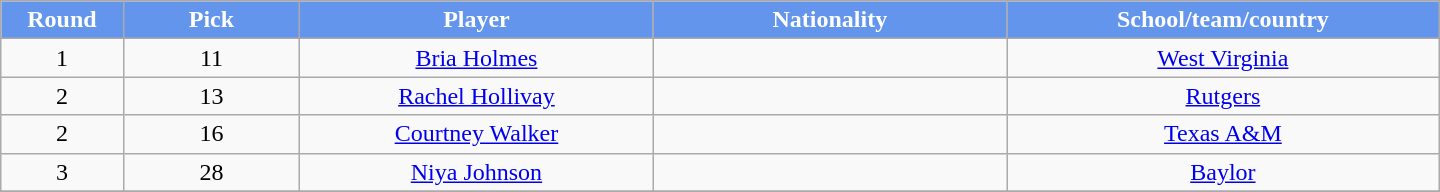<table class="wikitable" style="text-align:center; width:60em">
<tr>
<th style="background:#6495ED; color:white;" width="2%">Round</th>
<th style="background:#6495ED; color:white;" width="5%">Pick</th>
<th style="background:#6495ED; color:white;" width="10%">Player</th>
<th style="background:#6495ED; color:white;" width="10%">Nationality</th>
<th style="background:#6495ED; color:white;" width="10%">School/team/country</th>
</tr>
<tr>
<td>1</td>
<td>11</td>
<td><a href='#'>Bria Holmes</a></td>
<td></td>
<td><a href='#'>West Virginia</a></td>
</tr>
<tr>
<td>2</td>
<td>13</td>
<td><a href='#'>Rachel Hollivay</a></td>
<td></td>
<td><a href='#'>Rutgers</a></td>
</tr>
<tr>
<td>2</td>
<td>16</td>
<td><a href='#'>Courtney Walker</a></td>
<td></td>
<td><a href='#'>Texas A&M</a></td>
</tr>
<tr>
<td>3</td>
<td>28</td>
<td><a href='#'>Niya Johnson</a></td>
<td></td>
<td><a href='#'>Baylor</a></td>
</tr>
<tr>
</tr>
</table>
